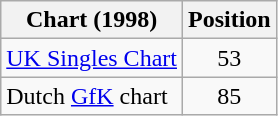<table class="wikitable">
<tr>
<th>Chart (1998)</th>
<th>Position</th>
</tr>
<tr>
<td><a href='#'>UK Singles Chart</a></td>
<td align="center">53</td>
</tr>
<tr>
<td>Dutch <a href='#'>GfK</a> chart</td>
<td align="center">85</td>
</tr>
</table>
